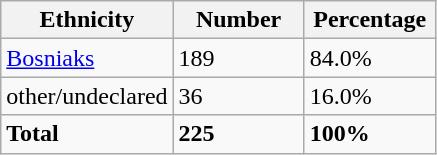<table class="wikitable">
<tr>
<th width="100px">Ethnicity</th>
<th width="80px">Number</th>
<th width="80px">Percentage</th>
</tr>
<tr>
<td><a href='#'>Bosniaks</a></td>
<td>189</td>
<td>84.0%</td>
</tr>
<tr>
<td>other/undeclared</td>
<td>36</td>
<td>16.0%</td>
</tr>
<tr>
<td><strong>Total</strong></td>
<td><strong>225</strong></td>
<td><strong>100%</strong></td>
</tr>
</table>
